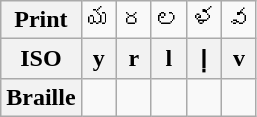<table class="wikitable Unicode" style="text-align:center;">
<tr>
<th>Print</th>
<td>య</td>
<td>ర</td>
<td>ల</td>
<td>ళ</td>
<td>వ</td>
</tr>
<tr>
<th>ISO</th>
<th>y</th>
<th>r</th>
<th>l</th>
<th>ḷ</th>
<th>v</th>
</tr>
<tr>
<th>Braille</th>
<td></td>
<td></td>
<td></td>
<td></td>
<td></td>
</tr>
</table>
